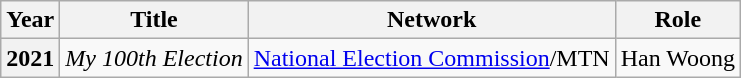<table class="wikitable sortable plainrowheaders">
<tr>
<th scope="col">Year</th>
<th scope="col">Title</th>
<th scope="col">Network</th>
<th scope="col">Role</th>
</tr>
<tr>
<th scope="row">2021</th>
<td><em>My 100th Election</em></td>
<td><a href='#'>National Election Commission</a>/MTN</td>
<td>Han Woong</td>
</tr>
</table>
